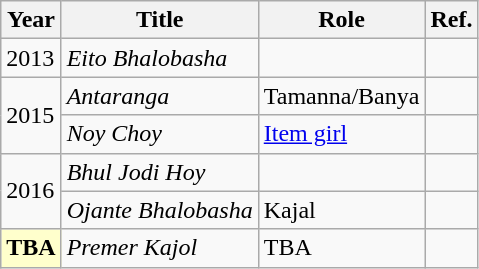<table class="wikitable sortable">
<tr>
<th>Year</th>
<th>Title</th>
<th>Role</th>
<th>Ref.</th>
</tr>
<tr>
<td>2013</td>
<td><em>Eito Bhalobasha</em></td>
<td></td>
<td></td>
</tr>
<tr>
<td rowspan="2">2015</td>
<td><em>Antaranga</em></td>
<td>Tamanna/Banya</td>
<td></td>
</tr>
<tr>
<td><em>Noy Choy</em></td>
<td><a href='#'>Item girl</a></td>
<td></td>
</tr>
<tr>
<td rowspan="2">2016</td>
<td><em>Bhul Jodi Hoy</em></td>
<td></td>
<td></td>
</tr>
<tr>
<td><em>Ojante Bhalobasha</em></td>
<td>Kajal</td>
<td></td>
</tr>
<tr>
<th scope="row" align="left" style="background:#FFFFCC;">TBA </th>
<td><em>Premer Kajol</em></td>
<td>TBA</td>
<td></td>
</tr>
</table>
